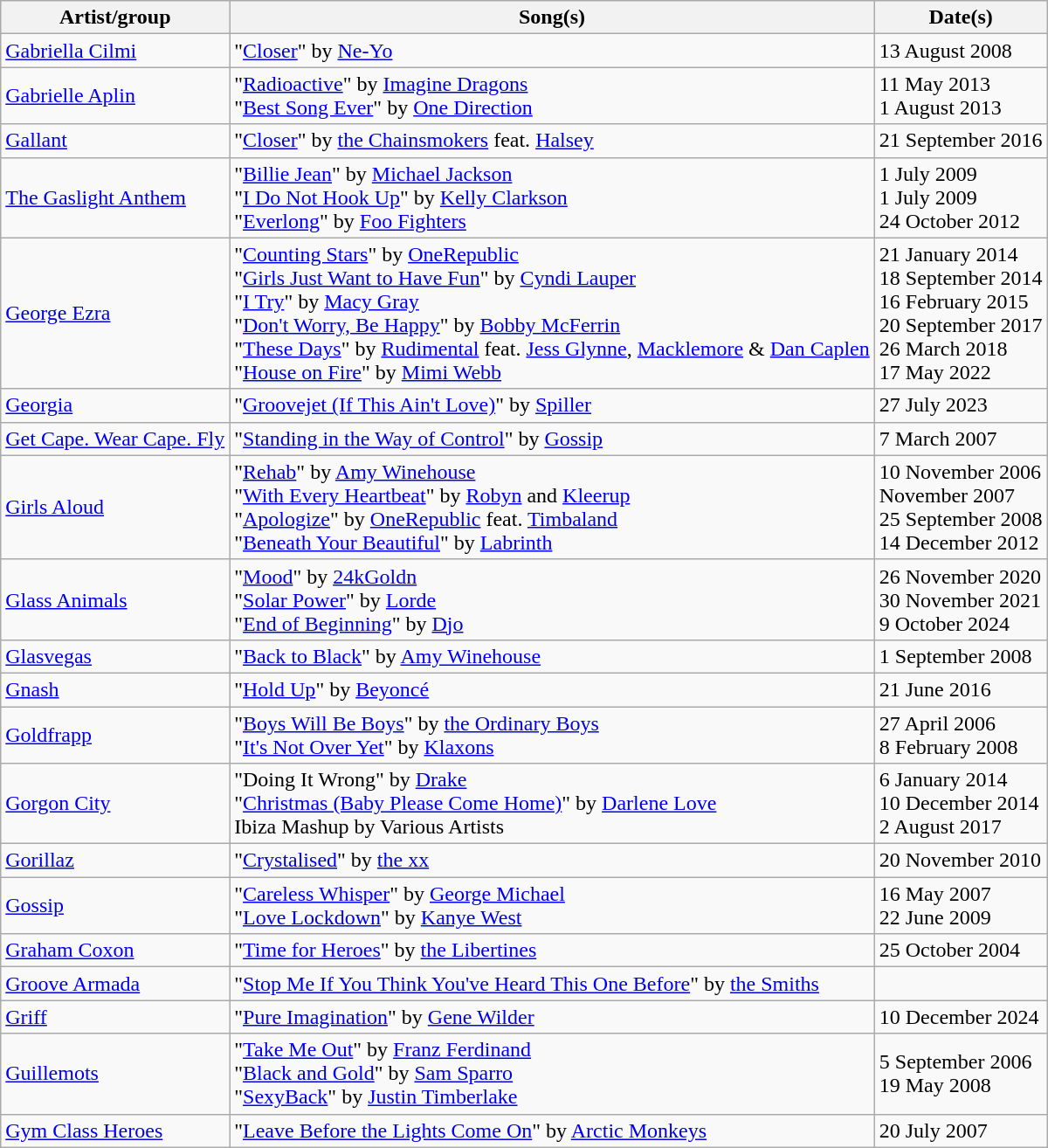<table class="wikitable">
<tr>
<th>Artist/group</th>
<th>Song(s)</th>
<th>Date(s)</th>
</tr>
<tr>
<td><a href='#'>Gabriella Cilmi</a></td>
<td>"<a href='#'>Closer</a>" by <a href='#'>Ne-Yo</a></td>
<td>13 August 2008</td>
</tr>
<tr>
<td><a href='#'>Gabrielle Aplin</a></td>
<td>"<a href='#'>Radioactive</a>" by <a href='#'>Imagine Dragons</a><br>"<a href='#'>Best Song Ever</a>" by <a href='#'>One Direction</a></td>
<td>11 May 2013<br>1 August 2013</td>
</tr>
<tr>
<td><a href='#'>Gallant</a></td>
<td>"<a href='#'>Closer</a>" by <a href='#'>the Chainsmokers</a> feat. <a href='#'>Halsey</a></td>
<td>21 September 2016</td>
</tr>
<tr>
<td><a href='#'>The Gaslight Anthem</a></td>
<td>"<a href='#'>Billie Jean</a>" by <a href='#'>Michael Jackson</a><br>"<a href='#'>I Do Not Hook Up</a>" by <a href='#'>Kelly Clarkson</a><br>"<a href='#'>Everlong</a>" by <a href='#'>Foo Fighters</a></td>
<td>1 July 2009<br>1 July 2009<br>24 October 2012</td>
</tr>
<tr>
<td><a href='#'>George Ezra</a></td>
<td>"<a href='#'>Counting Stars</a>" by <a href='#'>OneRepublic</a><br>"<a href='#'>Girls Just Want to Have Fun</a>" by <a href='#'>Cyndi Lauper</a><br>"<a href='#'>I Try</a>" by <a href='#'>Macy Gray</a><br>"<a href='#'>Don't Worry, Be Happy</a>" by <a href='#'>Bobby McFerrin</a><br>"<a href='#'>These Days</a>" by <a href='#'>Rudimental</a> feat. <a href='#'>Jess Glynne</a>, <a href='#'>Macklemore</a> & <a href='#'>Dan Caplen</a> <br> "<a href='#'>House on Fire</a>" by <a href='#'>Mimi Webb</a></td>
<td>21 January 2014<br>18 September 2014<br>16 February 2015<br>20 September 2017<br>26 March 2018<br>17 May 2022</td>
</tr>
<tr>
<td><a href='#'>Georgia</a></td>
<td>"<a href='#'>Groovejet (If This Ain't Love)</a>" by <a href='#'>Spiller</a></td>
<td>27 July 2023</td>
</tr>
<tr>
<td><a href='#'>Get Cape. Wear Cape. Fly</a></td>
<td>"<a href='#'>Standing in the Way of Control</a>" by <a href='#'>Gossip</a></td>
<td>7 March 2007</td>
</tr>
<tr>
<td><a href='#'>Girls Aloud</a></td>
<td>"<a href='#'>Rehab</a>" by <a href='#'>Amy Winehouse</a><br>"<a href='#'>With Every Heartbeat</a>" by <a href='#'>Robyn</a> and <a href='#'>Kleerup</a><br>"<a href='#'>Apologize</a>" by <a href='#'>OneRepublic</a> feat. <a href='#'>Timbaland</a><br>"<a href='#'>Beneath Your Beautiful</a>" by <a href='#'>Labrinth</a></td>
<td>10 November 2006<br>November 2007<br>25 September 2008<br>14 December 2012</td>
</tr>
<tr>
<td><a href='#'>Glass Animals</a></td>
<td>"<a href='#'>Mood</a>" by <a href='#'>24kGoldn</a><br>"<a href='#'>Solar Power</a>" by <a href='#'>Lorde</a><br>"<a href='#'>End of Beginning</a>" by <a href='#'>Djo</a></td>
<td>26 November 2020<br>30 November 2021<br>9 October 2024</td>
</tr>
<tr>
<td><a href='#'>Glasvegas</a></td>
<td>"<a href='#'>Back to Black</a>" by <a href='#'>Amy Winehouse</a></td>
<td>1 September 2008</td>
</tr>
<tr>
<td><a href='#'>Gnash</a></td>
<td>"<a href='#'>Hold Up</a>" by <a href='#'>Beyoncé</a></td>
<td>21 June 2016</td>
</tr>
<tr>
<td><a href='#'>Goldfrapp</a></td>
<td>"<a href='#'>Boys Will Be Boys</a>" by <a href='#'>the Ordinary Boys</a><br>"<a href='#'>It's Not Over Yet</a>" by <a href='#'>Klaxons</a></td>
<td>27 April 2006<br>8 February 2008</td>
</tr>
<tr>
<td><a href='#'>Gorgon City</a></td>
<td>"Doing It Wrong" by <a href='#'>Drake</a><br>"<a href='#'>Christmas (Baby Please Come Home)</a>" by <a href='#'>Darlene Love</a><br>Ibiza Mashup by Various Artists</td>
<td>6 January 2014<br>10 December 2014<br>2 August 2017</td>
</tr>
<tr>
<td><a href='#'>Gorillaz</a></td>
<td>"<a href='#'>Crystalised</a>" by <a href='#'>the xx</a></td>
<td>20 November 2010</td>
</tr>
<tr>
<td><a href='#'>Gossip</a></td>
<td>"<a href='#'>Careless Whisper</a>" by <a href='#'>George Michael</a><br>"<a href='#'>Love Lockdown</a>" by <a href='#'>Kanye West</a></td>
<td>16 May 2007<br>22 June 2009</td>
</tr>
<tr>
<td><a href='#'>Graham Coxon</a></td>
<td>"<a href='#'>Time for Heroes</a>" by <a href='#'>the Libertines</a></td>
<td>25 October 2004</td>
</tr>
<tr>
<td><a href='#'>Groove Armada</a></td>
<td>"<a href='#'>Stop Me If You Think You've Heard This One Before</a>" by <a href='#'>the Smiths</a></td>
<td></td>
</tr>
<tr>
<td><a href='#'>Griff</a></td>
<td>"<a href='#'>Pure Imagination</a>" by <a href='#'>Gene Wilder</a></td>
<td>10 December 2024</td>
</tr>
<tr>
<td><a href='#'>Guillemots</a></td>
<td>"<a href='#'>Take Me Out</a>" by <a href='#'>Franz Ferdinand</a><br>"<a href='#'>Black and Gold</a>" by <a href='#'>Sam Sparro</a><br>"<a href='#'>SexyBack</a>" by <a href='#'>Justin Timberlake</a></td>
<td>5 September 2006<br>19 May 2008<br></td>
</tr>
<tr>
<td><a href='#'>Gym Class Heroes</a></td>
<td>"<a href='#'>Leave Before the Lights Come On</a>" by <a href='#'>Arctic Monkeys</a></td>
<td>20 July 2007</td>
</tr>
</table>
